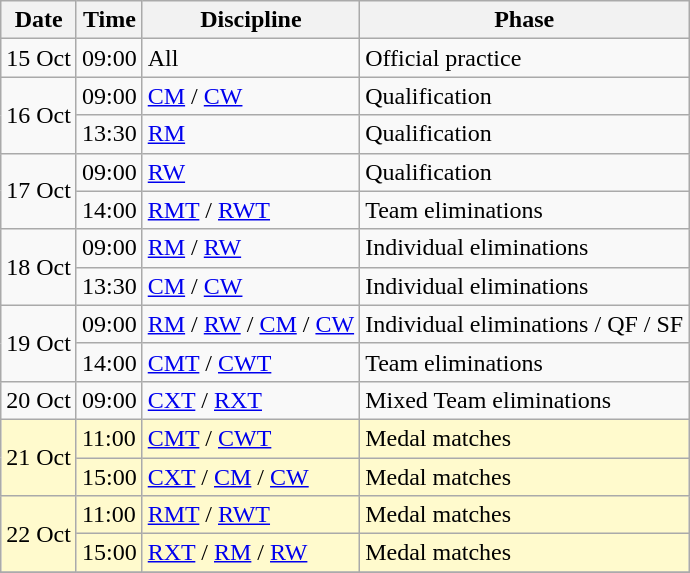<table class=wikitable>
<tr>
<th>Date</th>
<th>Time</th>
<th>Discipline</th>
<th>Phase</th>
</tr>
<tr>
<td>15 Oct</td>
<td>09:00</td>
<td>All</td>
<td>Official practice</td>
</tr>
<tr>
<td rowspan=2>16 Oct</td>
<td>09:00</td>
<td><a href='#'>CM</a> / <a href='#'>CW</a></td>
<td>Qualification</td>
</tr>
<tr>
<td>13:30</td>
<td><a href='#'>RM</a></td>
<td>Qualification</td>
</tr>
<tr>
<td rowspan=2>17 Oct</td>
<td>09:00</td>
<td><a href='#'>RW</a></td>
<td>Qualification</td>
</tr>
<tr>
<td>14:00</td>
<td><a href='#'>RMT</a> / <a href='#'>RWT</a></td>
<td>Team eliminations</td>
</tr>
<tr>
<td rowspan=2>18 Oct</td>
<td>09:00</td>
<td><a href='#'>RM</a> / <a href='#'>RW</a></td>
<td>Individual eliminations</td>
</tr>
<tr>
<td>13:30</td>
<td><a href='#'>CM</a> / <a href='#'>CW</a></td>
<td>Individual eliminations</td>
</tr>
<tr>
<td rowspan=2>19 Oct</td>
<td>09:00</td>
<td><a href='#'>RM</a> / <a href='#'>RW</a> / <a href='#'>CM</a> / <a href='#'>CW</a></td>
<td>Individual eliminations / QF / SF</td>
</tr>
<tr>
<td>14:00</td>
<td><a href='#'>CMT</a> / <a href='#'>CWT</a></td>
<td>Team eliminations</td>
</tr>
<tr>
<td>20 Oct</td>
<td>09:00</td>
<td><a href='#'>CXT</a> / <a href='#'>RXT</a></td>
<td>Mixed Team eliminations</td>
</tr>
<tr style=background:lemonchiffon>
<td rowspan=2>21 Oct</td>
<td>11:00</td>
<td><a href='#'>CMT</a> / <a href='#'>CWT</a></td>
<td>Medal matches</td>
</tr>
<tr style=background:lemonchiffon>
<td>15:00</td>
<td><a href='#'>CXT</a> / <a href='#'>CM</a> / <a href='#'>CW</a></td>
<td>Medal matches</td>
</tr>
<tr style=background:lemonchiffon>
<td rowspan=2>22 Oct</td>
<td>11:00</td>
<td><a href='#'>RMT</a> / <a href='#'>RWT</a></td>
<td>Medal matches</td>
</tr>
<tr style=background:lemonchiffon>
<td>15:00</td>
<td><a href='#'>RXT</a> / <a href='#'>RM</a> / <a href='#'>RW</a></td>
<td>Medal matches</td>
</tr>
<tr>
</tr>
</table>
